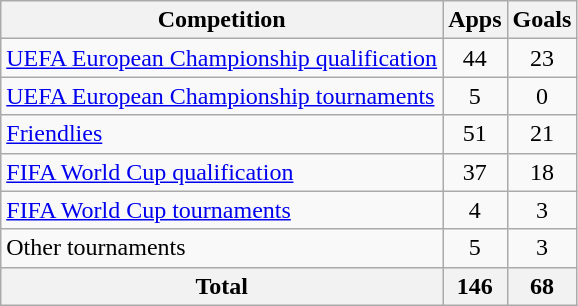<table class="wikitable sortable" style="text-align:center">
<tr>
<th scope="col">Competition</th>
<th scope="col">Apps</th>
<th scope="col">Goals</th>
</tr>
<tr>
<td style="text-align:left" scope="row"><a href='#'>UEFA European Championship qualification</a></td>
<td>44</td>
<td>23</td>
</tr>
<tr>
<td style="text-align:left" scope="row"><a href='#'>UEFA European Championship tournaments</a></td>
<td>5</td>
<td>0</td>
</tr>
<tr>
<td style="text-align:left" scope="row"><a href='#'>Friendlies</a></td>
<td>51</td>
<td>21</td>
</tr>
<tr>
<td style="text-align:left" scope="row"><a href='#'>FIFA World Cup qualification</a></td>
<td>37</td>
<td>18</td>
</tr>
<tr>
<td style="text-align:left" scope="row"><a href='#'>FIFA World Cup tournaments</a></td>
<td>4</td>
<td>3</td>
</tr>
<tr>
<td style="text-align:left" scope="row">Other tournaments</td>
<td>5</td>
<td>3</td>
</tr>
<tr>
<th scope="row">Total</th>
<th>146</th>
<th>68</th>
</tr>
</table>
